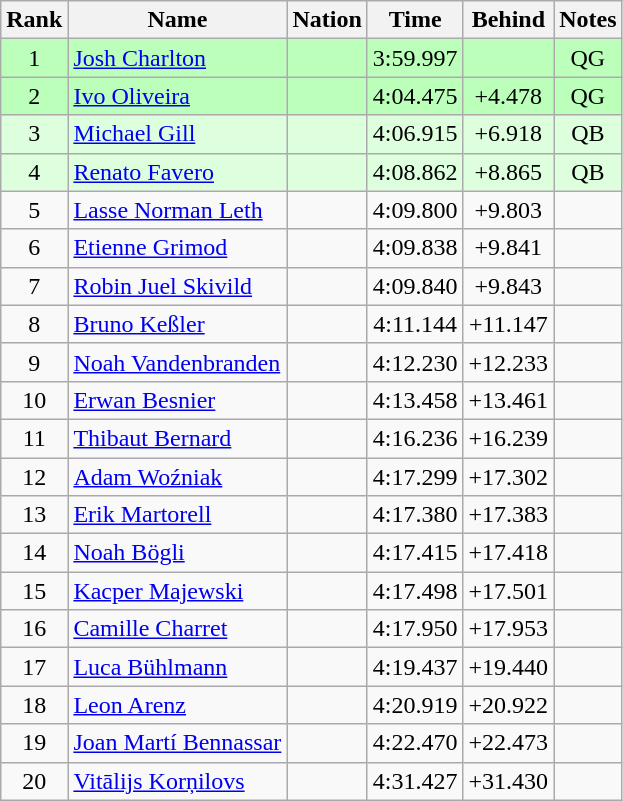<table class="wikitable sortable" style="text-align:center">
<tr>
<th>Rank</th>
<th>Name</th>
<th>Nation</th>
<th>Time</th>
<th>Behind</th>
<th>Notes</th>
</tr>
<tr bgcolor=bbffbb>
<td>1</td>
<td align=left><a href='#'>Josh Charlton</a></td>
<td align=left></td>
<td>3:59.997</td>
<td></td>
<td>QG</td>
</tr>
<tr bgcolor=bbffbb>
<td>2</td>
<td align=left><a href='#'>Ivo Oliveira</a></td>
<td align=left></td>
<td>4:04.475</td>
<td>+4.478</td>
<td>QG</td>
</tr>
<tr bgcolor=ddffdd>
<td>3</td>
<td align=left><a href='#'>Michael Gill</a></td>
<td align=left></td>
<td>4:06.915</td>
<td>+6.918</td>
<td>QB</td>
</tr>
<tr bgcolor=ddffdd>
<td>4</td>
<td align=left><a href='#'>Renato Favero</a></td>
<td align=left></td>
<td>4:08.862</td>
<td>+8.865</td>
<td>QB</td>
</tr>
<tr>
<td>5</td>
<td align=left><a href='#'>Lasse Norman Leth</a></td>
<td align=left></td>
<td>4:09.800</td>
<td>+9.803</td>
<td></td>
</tr>
<tr>
<td>6</td>
<td align=left><a href='#'>Etienne Grimod</a></td>
<td align=left></td>
<td>4:09.838</td>
<td>+9.841</td>
<td></td>
</tr>
<tr>
<td>7</td>
<td align=left><a href='#'>Robin Juel Skivild</a></td>
<td align=left></td>
<td>4:09.840</td>
<td>+9.843</td>
<td></td>
</tr>
<tr>
<td>8</td>
<td align=left><a href='#'>Bruno Keßler</a></td>
<td align=left></td>
<td>4:11.144</td>
<td>+11.147</td>
<td></td>
</tr>
<tr>
<td>9</td>
<td align=left><a href='#'>Noah Vandenbranden</a></td>
<td align=left></td>
<td>4:12.230</td>
<td>+12.233</td>
<td></td>
</tr>
<tr>
<td>10</td>
<td align=left><a href='#'>Erwan Besnier</a></td>
<td align=left></td>
<td>4:13.458</td>
<td>+13.461</td>
<td></td>
</tr>
<tr>
<td>11</td>
<td align=left><a href='#'>Thibaut Bernard</a></td>
<td align=left></td>
<td>4:16.236</td>
<td>+16.239</td>
<td></td>
</tr>
<tr>
<td>12</td>
<td align=left><a href='#'>Adam Woźniak</a></td>
<td align=left></td>
<td>4:17.299</td>
<td>+17.302</td>
<td></td>
</tr>
<tr>
<td>13</td>
<td align=left><a href='#'>Erik Martorell</a></td>
<td align=left></td>
<td>4:17.380</td>
<td>+17.383</td>
<td></td>
</tr>
<tr>
<td>14</td>
<td align=left><a href='#'>Noah Bögli</a></td>
<td align=left></td>
<td>4:17.415</td>
<td>+17.418</td>
<td></td>
</tr>
<tr>
<td>15</td>
<td align=left><a href='#'>Kacper Majewski</a></td>
<td align=left></td>
<td>4:17.498</td>
<td>+17.501</td>
<td></td>
</tr>
<tr>
<td>16</td>
<td align=left><a href='#'>Camille Charret</a></td>
<td align=left></td>
<td>4:17.950</td>
<td>+17.953</td>
<td></td>
</tr>
<tr>
<td>17</td>
<td align=left><a href='#'>Luca Bühlmann</a></td>
<td align=left></td>
<td>4:19.437</td>
<td>+19.440</td>
<td></td>
</tr>
<tr>
<td>18</td>
<td align=left><a href='#'>Leon Arenz</a></td>
<td align=left></td>
<td>4:20.919</td>
<td>+20.922</td>
<td></td>
</tr>
<tr>
<td>19</td>
<td align=left><a href='#'>Joan Martí Bennassar</a></td>
<td align=left></td>
<td>4:22.470</td>
<td>+22.473</td>
<td></td>
</tr>
<tr>
<td>20</td>
<td align=left><a href='#'>Vitālijs Korņilovs</a></td>
<td align=left></td>
<td>4:31.427</td>
<td>+31.430</td>
<td></td>
</tr>
</table>
